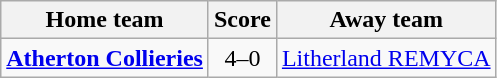<table class="wikitable" style="text-align: center">
<tr>
<th>Home team</th>
<th>Score</th>
<th>Away team</th>
</tr>
<tr>
<td><strong><a href='#'>Atherton Collieries</a></strong></td>
<td>4–0</td>
<td><a href='#'>Litherland REMYCA</a></td>
</tr>
</table>
